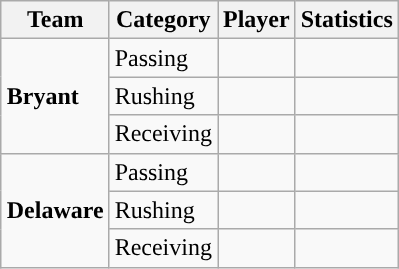<table class="wikitable" style="float: right;">
<tr>
<th>Team</th>
<th>Category</th>
<th>Player</th>
<th>Statistics</th>
</tr>
<tr>
<td rowspan=3><strong>Bryant</strong></td>
<td>Passing</td>
<td></td>
<td></td>
</tr>
<tr>
<td>Rushing</td>
<td></td>
<td></td>
</tr>
<tr>
<td>Receiving</td>
<td></td>
<td></td>
</tr>
<tr>
<td rowspan=3><strong>Delaware</strong></td>
<td>Passing</td>
<td></td>
<td></td>
</tr>
<tr>
<td>Rushing</td>
<td></td>
<td></td>
</tr>
<tr>
<td>Receiving</td>
<td></td>
<td></td>
</tr>
</table>
